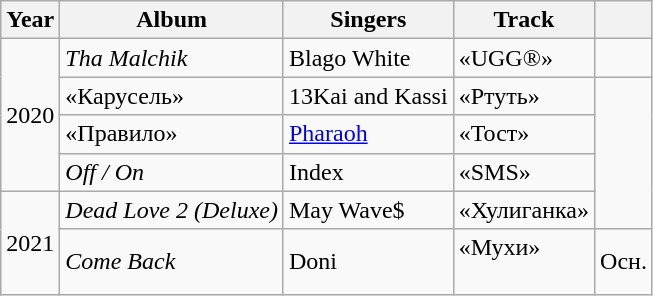<table class="wikitable">
<tr>
<th>Year</th>
<th>Album</th>
<th>Singers</th>
<th>Track</th>
<th> </th>
</tr>
<tr>
<td rowspan="4">2020</td>
<td><em>Tha Malchik</em></td>
<td>Blago White</td>
<td>«UGG®»</td>
<td> </td>
</tr>
<tr>
<td>«Карусель»</td>
<td>13Kai and Kassi</td>
<td>«Ртуть»</td>
<td rowspan="4"> </td>
</tr>
<tr>
<td>«Правило»</td>
<td><a href='#'>Pharaoh</a></td>
<td>«Тост»</td>
</tr>
<tr>
<td><em>Off / On</em></td>
<td>Index</td>
<td>«SMS»</td>
</tr>
<tr>
<td rowspan="2">2021</td>
<td><em>Dead Love 2 (Deluxe)</em></td>
<td>May Wave$</td>
<td>«Хулиганка»</td>
</tr>
<tr>
<td><em>Come Back</em></td>
<td>Doni</td>
<td>«Мухи»<br><br></td>
<td>Осн.</td>
</tr>
</table>
